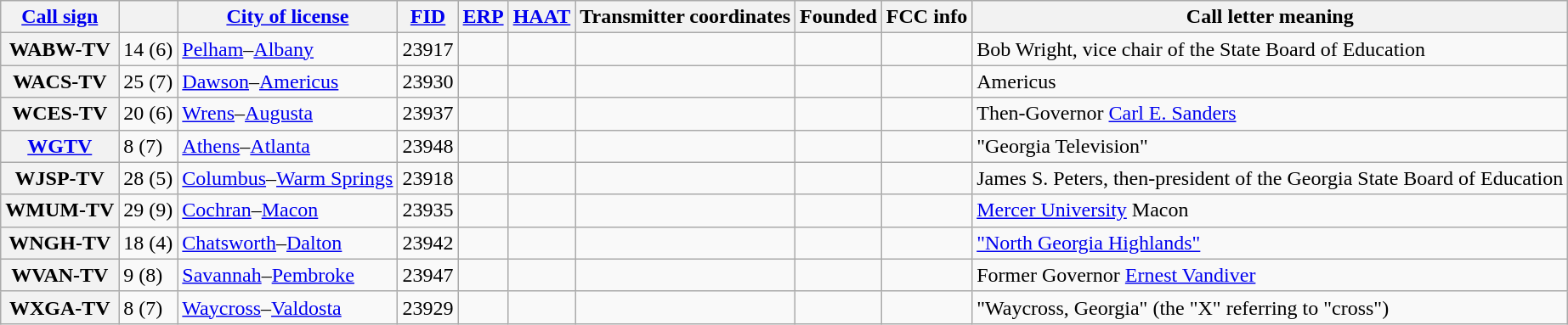<table class="sortable wikitable">
<tr>
<th scope="col"><a href='#'>Call sign</a></th>
<th scope="col"></th>
<th scope="col"><a href='#'>City of license</a></th>
<th scope="col"><a href='#'>FID</a></th>
<th scope="col"><a href='#'>ERP</a></th>
<th scope="col"><a href='#'>HAAT</a></th>
<th scope="col" class="unsortable">Transmitter coordinates</th>
<th scope="col">Founded</th>
<th scope="col" class="unsortable">FCC info</th>
<th scope="col">Call letter meaning</th>
</tr>
<tr>
<th scope="row">WABW-TV</th>
<td>14 (6)</td>
<td><a href='#'>Pelham</a>–<a href='#'>Albany</a></td>
<td>23917</td>
<td></td>
<td></td>
<td></td>
<td></td>
<td></td>
<td>Bob Wright, vice chair of the State Board of Education</td>
</tr>
<tr>
<th scope="row">WACS-TV</th>
<td>25 (7)</td>
<td><a href='#'>Dawson</a>–<a href='#'>Americus</a></td>
<td>23930</td>
<td></td>
<td></td>
<td></td>
<td></td>
<td></td>
<td>Americus</td>
</tr>
<tr>
<th scope="row">WCES-TV</th>
<td>20 (6)</td>
<td><a href='#'>Wrens</a>–<a href='#'>Augusta</a></td>
<td>23937</td>
<td></td>
<td></td>
<td></td>
<td></td>
<td></td>
<td>Then-Governor <a href='#'>Carl E. Sanders</a></td>
</tr>
<tr>
<th scope="row"><a href='#'>WGTV</a></th>
<td>8 (7)</td>
<td><a href='#'>Athens</a>–<a href='#'>Atlanta</a></td>
<td>23948</td>
<td></td>
<td></td>
<td></td>
<td></td>
<td></td>
<td>"Georgia Television"</td>
</tr>
<tr>
<th scope="row">WJSP-TV</th>
<td>28 (5)</td>
<td><a href='#'>Columbus</a>–<a href='#'>Warm Springs</a></td>
<td>23918</td>
<td></td>
<td></td>
<td></td>
<td></td>
<td></td>
<td>James S. Peters, then-president of the Georgia State Board of Education</td>
</tr>
<tr>
<th scope="row">WMUM-TV</th>
<td>29 (9)</td>
<td><a href='#'>Cochran</a>–<a href='#'>Macon</a></td>
<td>23935</td>
<td></td>
<td></td>
<td></td>
<td></td>
<td></td>
<td><a href='#'>Mercer University</a> Macon</td>
</tr>
<tr>
<th scope="row">WNGH-TV</th>
<td>18 (4)</td>
<td><a href='#'>Chatsworth</a>–<a href='#'>Dalton</a></td>
<td>23942</td>
<td></td>
<td></td>
<td></td>
<td></td>
<td></td>
<td><a href='#'>"North Georgia Highlands"</a></td>
</tr>
<tr>
<th scope="row">WVAN-TV</th>
<td>9 (8)</td>
<td><a href='#'>Savannah</a>–<a href='#'>Pembroke</a></td>
<td>23947</td>
<td></td>
<td></td>
<td></td>
<td></td>
<td></td>
<td>Former Governor <a href='#'>Ernest Vandiver</a></td>
</tr>
<tr>
<th scope="row">WXGA-TV</th>
<td>8 (7)</td>
<td><a href='#'>Waycross</a>–<a href='#'>Valdosta</a></td>
<td>23929</td>
<td></td>
<td></td>
<td></td>
<td></td>
<td></td>
<td>"Waycross, Georgia" (the "X" referring to "cross")</td>
</tr>
</table>
